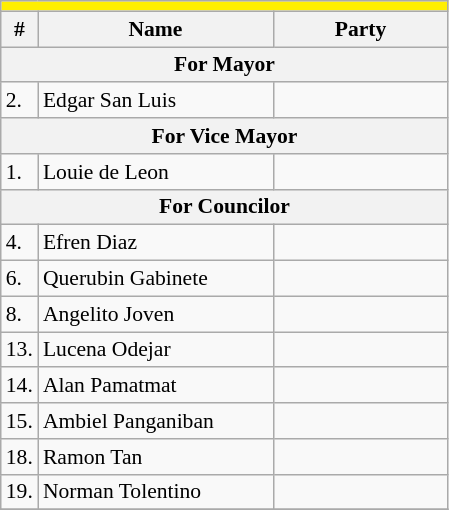<table class="wikitable" style="font-size:90%">
<tr>
<td colspan="4" bgcolor="#FFEF00"></td>
</tr>
<tr>
<th>#</th>
<th width="150px">Name</th>
<th colspan="2" width="110px">Party</th>
</tr>
<tr>
<th colspan="4">For Mayor</th>
</tr>
<tr>
<td>2.</td>
<td>Edgar San Luis</td>
<td></td>
</tr>
<tr>
<th colspan="4">For Vice Mayor</th>
</tr>
<tr>
<td>1.</td>
<td>Louie de Leon</td>
<td></td>
</tr>
<tr>
<th colspan="4">For Councilor</th>
</tr>
<tr>
<td>4.</td>
<td>Efren Diaz</td>
<td></td>
</tr>
<tr>
<td>6.</td>
<td>Querubin Gabinete</td>
<td></td>
</tr>
<tr>
<td>8.</td>
<td>Angelito Joven</td>
<td></td>
</tr>
<tr>
<td>13.</td>
<td>Lucena Odejar</td>
<td></td>
</tr>
<tr>
<td>14.</td>
<td>Alan Pamatmat</td>
<td></td>
</tr>
<tr>
<td>15.</td>
<td>Ambiel Panganiban</td>
<td></td>
</tr>
<tr>
<td>18.</td>
<td>Ramon Tan</td>
<td></td>
</tr>
<tr>
<td>19.</td>
<td>Norman Tolentino</td>
<td></td>
</tr>
<tr>
</tr>
</table>
